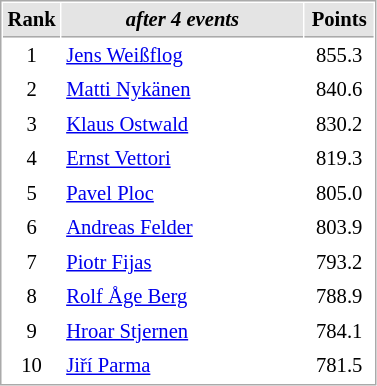<table cellspacing="1" cellpadding="3" style="border:1px solid #AAAAAA;font-size:86%">
<tr bgcolor="#E4E4E4">
<th style="border-bottom:1px solid #AAAAAA" width=10>Rank</th>
<th style="border-bottom:1px solid #AAAAAA" width=155><em>after 4 events</em></th>
<th style="border-bottom:1px solid #AAAAAA" width=40>Points</th>
</tr>
<tr>
<td align=center>1</td>
<td> <a href='#'>Jens Weißflog</a></td>
<td align=center>855.3</td>
</tr>
<tr>
<td align=center>2</td>
<td> <a href='#'>Matti Nykänen</a></td>
<td align=center>840.6</td>
</tr>
<tr>
<td align=center>3</td>
<td> <a href='#'>Klaus Ostwald</a></td>
<td align=center>830.2</td>
</tr>
<tr>
<td align=center>4</td>
<td> <a href='#'>Ernst Vettori</a></td>
<td align=center>819.3</td>
</tr>
<tr>
<td align=center>5</td>
<td> <a href='#'>Pavel Ploc</a></td>
<td align=center>805.0</td>
</tr>
<tr>
<td align=center>6</td>
<td> <a href='#'>Andreas Felder</a></td>
<td align=center>803.9</td>
</tr>
<tr>
<td align=center>7</td>
<td> <a href='#'>Piotr Fijas</a></td>
<td align=center>793.2</td>
</tr>
<tr>
<td align=center>8</td>
<td> <a href='#'>Rolf Åge Berg</a></td>
<td align=center>788.9</td>
</tr>
<tr>
<td align=center>9</td>
<td> <a href='#'>Hroar Stjernen</a></td>
<td align=center>784.1</td>
</tr>
<tr>
<td align=center>10</td>
<td> <a href='#'>Jiří Parma</a></td>
<td align=center>781.5</td>
</tr>
</table>
